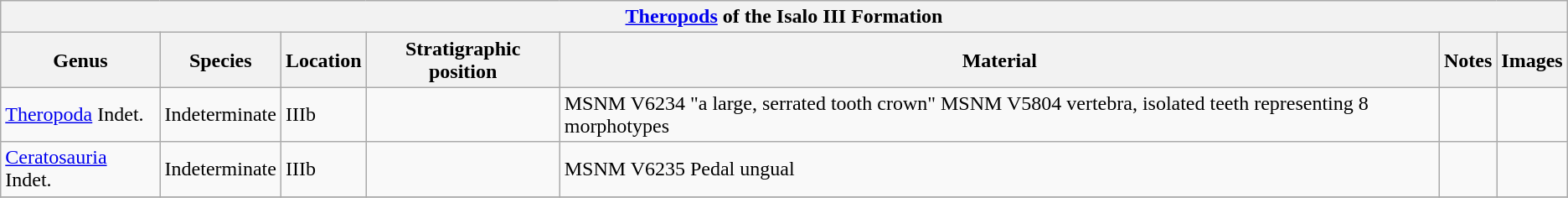<table class="wikitable" align="center">
<tr>
<th colspan="7" align="center"><a href='#'>Theropods</a> of the Isalo III Formation</th>
</tr>
<tr>
<th>Genus</th>
<th>Species</th>
<th>Location</th>
<th>Stratigraphic position</th>
<th>Material</th>
<th>Notes</th>
<th>Images</th>
</tr>
<tr>
<td><a href='#'>Theropoda</a> Indet.</td>
<td>Indeterminate</td>
<td>IIIb</td>
<td></td>
<td>MSNM V6234 "a large, serrated tooth crown" MSNM V5804 vertebra, isolated teeth representing 8 morphotypes</td>
<td></td>
<td></td>
</tr>
<tr>
<td><a href='#'>Ceratosauria</a> Indet.</td>
<td>Indeterminate</td>
<td>IIIb</td>
<td></td>
<td>MSNM V6235 Pedal ungual</td>
<td></td>
<td></td>
</tr>
<tr>
</tr>
</table>
